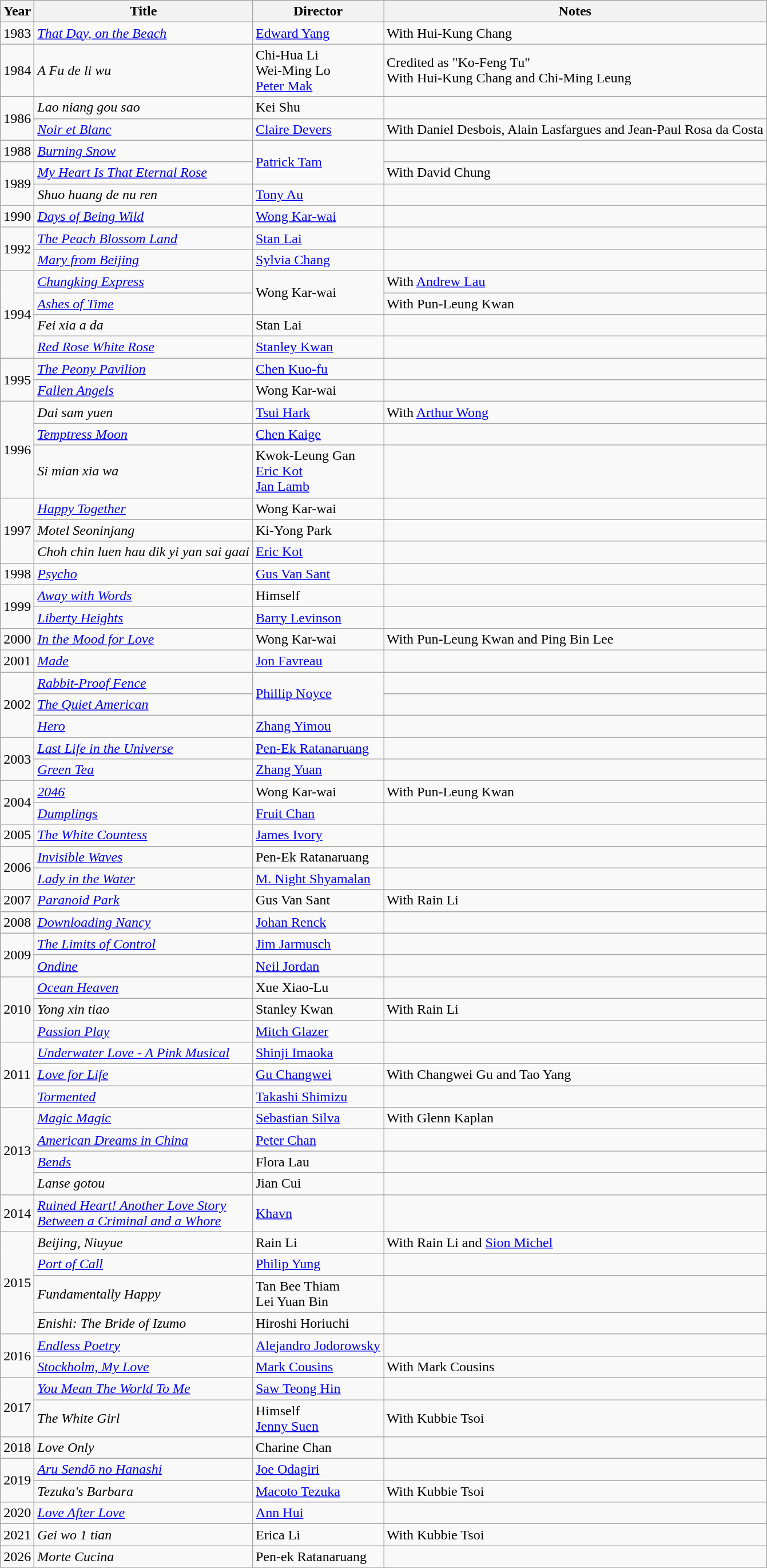<table class="wikitable">
<tr>
<th>Year</th>
<th>Title</th>
<th>Director</th>
<th>Notes</th>
</tr>
<tr>
<td>1983</td>
<td><em><a href='#'>That Day, on the Beach</a></em></td>
<td><a href='#'>Edward Yang</a></td>
<td>With Hui-Kung Chang</td>
</tr>
<tr>
<td>1984</td>
<td><em>A Fu de li wu</em></td>
<td>Chi-Hua Li<br>Wei-Ming Lo<br><a href='#'>Peter Mak</a></td>
<td>Credited as "Ko-Feng Tu"<br>With Hui-Kung Chang and Chi-Ming Leung</td>
</tr>
<tr>
<td rowspan=2>1986</td>
<td><em>Lao niang gou sao</em></td>
<td>Kei Shu</td>
<td></td>
</tr>
<tr>
<td><em><a href='#'>Noir et Blanc</a></em></td>
<td><a href='#'>Claire Devers</a></td>
<td>With Daniel Desbois, Alain Lasfargues and Jean-Paul Rosa da Costa</td>
</tr>
<tr>
<td>1988</td>
<td><em><a href='#'>Burning Snow</a></em></td>
<td rowspan=2><a href='#'>Patrick Tam</a></td>
<td></td>
</tr>
<tr>
<td rowspan=2>1989</td>
<td><em><a href='#'>My Heart Is That Eternal Rose</a></em></td>
<td>With David Chung</td>
</tr>
<tr>
<td><em>Shuo huang de nu ren</em></td>
<td><a href='#'>Tony Au</a></td>
<td></td>
</tr>
<tr>
<td>1990</td>
<td><em><a href='#'>Days of Being Wild</a></em></td>
<td><a href='#'>Wong Kar-wai</a></td>
<td></td>
</tr>
<tr>
<td rowspan=2>1992</td>
<td><em><a href='#'>The Peach Blossom Land</a></em></td>
<td><a href='#'>Stan Lai</a></td>
<td></td>
</tr>
<tr>
<td><em><a href='#'>Mary from Beijing</a></em></td>
<td><a href='#'>Sylvia Chang</a></td>
<td></td>
</tr>
<tr>
<td rowspan=4>1994</td>
<td><em><a href='#'>Chungking Express</a></em></td>
<td rowspan=2>Wong Kar-wai</td>
<td>With <a href='#'>Andrew Lau</a></td>
</tr>
<tr>
<td><em><a href='#'>Ashes of Time</a></em></td>
<td>With Pun-Leung Kwan</td>
</tr>
<tr>
<td><em>Fei xia a da</em></td>
<td>Stan Lai</td>
<td></td>
</tr>
<tr>
<td><em><a href='#'>Red Rose White Rose</a></em></td>
<td><a href='#'>Stanley Kwan</a></td>
<td></td>
</tr>
<tr>
<td rowspan=2>1995</td>
<td><em><a href='#'>The Peony Pavilion</a></em></td>
<td><a href='#'>Chen Kuo-fu</a></td>
<td></td>
</tr>
<tr>
<td><em><a href='#'>Fallen Angels</a></em></td>
<td>Wong Kar-wai</td>
<td></td>
</tr>
<tr>
<td rowspan=3>1996</td>
<td><em>Dai sam yuen</em></td>
<td><a href='#'>Tsui Hark</a></td>
<td>With <a href='#'>Arthur Wong</a></td>
</tr>
<tr>
<td><em><a href='#'>Temptress Moon</a></em></td>
<td><a href='#'>Chen Kaige</a></td>
<td></td>
</tr>
<tr>
<td><em>Si mian xia wa</em></td>
<td>Kwok-Leung Gan<br><a href='#'>Eric Kot</a><br><a href='#'>Jan Lamb</a></td>
<td></td>
</tr>
<tr>
<td rowspan=3>1997</td>
<td><em><a href='#'>Happy Together</a></em></td>
<td>Wong Kar-wai</td>
<td></td>
</tr>
<tr>
<td><em>Motel Seoninjang</em></td>
<td>Ki-Yong Park</td>
<td></td>
</tr>
<tr>
<td><em>Choh chin luen hau dik yi yan sai gaai</em></td>
<td><a href='#'>Eric Kot</a></td>
<td></td>
</tr>
<tr>
<td>1998</td>
<td><em><a href='#'>Psycho</a></em></td>
<td><a href='#'>Gus Van Sant</a></td>
<td></td>
</tr>
<tr>
<td rowspan=2>1999</td>
<td><em><a href='#'>Away with Words</a></em></td>
<td>Himself</td>
<td></td>
</tr>
<tr>
<td><em><a href='#'>Liberty Heights</a></em></td>
<td><a href='#'>Barry Levinson</a></td>
<td></td>
</tr>
<tr>
<td>2000</td>
<td><em><a href='#'>In the Mood for Love</a></em></td>
<td>Wong Kar-wai</td>
<td>With Pun-Leung Kwan and Ping Bin Lee</td>
</tr>
<tr>
<td>2001</td>
<td><em><a href='#'>Made</a></em></td>
<td><a href='#'>Jon Favreau</a></td>
<td></td>
</tr>
<tr>
<td rowspan=3>2002</td>
<td><em><a href='#'>Rabbit-Proof Fence</a></em></td>
<td rowspan=2><a href='#'>Phillip Noyce</a></td>
<td></td>
</tr>
<tr>
<td><em><a href='#'>The Quiet American</a></em></td>
<td></td>
</tr>
<tr>
<td><em><a href='#'>Hero</a></em></td>
<td><a href='#'>Zhang Yimou</a></td>
<td></td>
</tr>
<tr>
<td rowspan=2>2003</td>
<td><em><a href='#'>Last Life in the Universe</a></em></td>
<td><a href='#'>Pen-Ek Ratanaruang</a></td>
<td></td>
</tr>
<tr>
<td><em><a href='#'>Green Tea</a></em></td>
<td><a href='#'>Zhang Yuan</a></td>
<td></td>
</tr>
<tr>
<td rowspan=2>2004</td>
<td><em><a href='#'>2046</a></em></td>
<td>Wong Kar-wai</td>
<td>With Pun-Leung Kwan</td>
</tr>
<tr>
<td><em><a href='#'>Dumplings</a></em></td>
<td><a href='#'>Fruit Chan</a></td>
<td></td>
</tr>
<tr>
<td>2005</td>
<td><em><a href='#'>The White Countess</a></em></td>
<td><a href='#'>James Ivory</a></td>
<td></td>
</tr>
<tr>
<td rowspan=2>2006</td>
<td><em><a href='#'>Invisible Waves</a></em></td>
<td>Pen-Ek Ratanaruang</td>
<td></td>
</tr>
<tr>
<td><em><a href='#'>Lady in the Water</a></em></td>
<td><a href='#'>M. Night Shyamalan</a></td>
<td></td>
</tr>
<tr>
<td>2007</td>
<td><em><a href='#'>Paranoid Park</a></em></td>
<td>Gus Van Sant</td>
<td>With Rain Li</td>
</tr>
<tr>
<td>2008</td>
<td><em><a href='#'>Downloading Nancy</a></em></td>
<td><a href='#'>Johan Renck</a></td>
<td></td>
</tr>
<tr>
<td rowspan=2>2009</td>
<td><em><a href='#'>The Limits of Control</a></em></td>
<td><a href='#'>Jim Jarmusch</a></td>
<td></td>
</tr>
<tr>
<td><em><a href='#'>Ondine</a></em></td>
<td><a href='#'>Neil Jordan</a></td>
<td></td>
</tr>
<tr>
<td rowspan=3>2010</td>
<td><em><a href='#'>Ocean Heaven</a></em></td>
<td>Xue Xiao-Lu</td>
<td></td>
</tr>
<tr>
<td><em>Yong xin tiao</em></td>
<td>Stanley Kwan</td>
<td>With Rain Li</td>
</tr>
<tr>
<td><em><a href='#'>Passion Play</a></em></td>
<td><a href='#'>Mitch Glazer</a></td>
<td></td>
</tr>
<tr>
<td rowspan=3>2011</td>
<td><em><a href='#'>Underwater Love - A Pink Musical</a></em></td>
<td><a href='#'>Shinji Imaoka</a></td>
<td></td>
</tr>
<tr>
<td><em><a href='#'>Love for Life</a></em></td>
<td><a href='#'>Gu Changwei</a></td>
<td>With Changwei Gu and Tao Yang</td>
</tr>
<tr>
<td><em><a href='#'>Tormented</a></em></td>
<td><a href='#'>Takashi Shimizu</a></td>
<td></td>
</tr>
<tr>
<td rowspan=4>2013</td>
<td><em><a href='#'>Magic Magic</a></em></td>
<td><a href='#'>Sebastian Silva</a></td>
<td>With Glenn Kaplan</td>
</tr>
<tr>
<td><em><a href='#'>American Dreams in China</a></em></td>
<td><a href='#'>Peter Chan</a></td>
<td></td>
</tr>
<tr>
<td><em><a href='#'>Bends</a></em></td>
<td>Flora Lau</td>
<td></td>
</tr>
<tr>
<td><em>Lanse gotou</em></td>
<td>Jian Cui</td>
<td></td>
</tr>
<tr>
<td>2014</td>
<td><em><a href='#'>Ruined Heart! Another Love Story<br>Between a Criminal and a Whore</a></em></td>
<td><a href='#'>Khavn</a></td>
<td></td>
</tr>
<tr>
<td rowspan=4>2015</td>
<td><em>Beijing, Niuyue</em></td>
<td>Rain Li</td>
<td>With Rain Li and <a href='#'>Sion Michel</a></td>
</tr>
<tr>
<td><em><a href='#'>Port of Call</a></em></td>
<td><a href='#'>Philip Yung</a></td>
<td></td>
</tr>
<tr>
<td><em>Fundamentally Happy</em></td>
<td>Tan Bee Thiam<br>Lei Yuan Bin</td>
<td></td>
</tr>
<tr>
<td><em>Enishi: The Bride of Izumo</em></td>
<td>Hiroshi Horiuchi</td>
<td></td>
</tr>
<tr>
<td rowspan=2>2016</td>
<td><em><a href='#'>Endless Poetry</a></em></td>
<td><a href='#'>Alejandro Jodorowsky</a></td>
<td></td>
</tr>
<tr>
<td><em><a href='#'>Stockholm, My Love</a></em></td>
<td><a href='#'>Mark Cousins</a></td>
<td>With Mark Cousins</td>
</tr>
<tr>
<td rowspan=2>2017</td>
<td><em><a href='#'>You Mean The World To Me</a></em></td>
<td><a href='#'>Saw Teong Hin</a></td>
<td></td>
</tr>
<tr>
<td><em>The White Girl</em></td>
<td>Himself<br><a href='#'>Jenny Suen</a></td>
<td>With Kubbie Tsoi</td>
</tr>
<tr>
<td>2018</td>
<td><em>Love Only</em></td>
<td>Charine Chan</td>
<td></td>
</tr>
<tr>
<td rowspan=2>2019</td>
<td><em><a href='#'>Aru Sendō no Hanashi</a></em></td>
<td><a href='#'>Joe Odagiri</a></td>
<td></td>
</tr>
<tr>
<td><em>Tezuka's Barbara</em></td>
<td><a href='#'>Macoto Tezuka</a></td>
<td>With Kubbie Tsoi</td>
</tr>
<tr>
<td>2020</td>
<td><em><a href='#'>Love After Love</a></em></td>
<td><a href='#'>Ann Hui</a></td>
<td></td>
</tr>
<tr>
<td>2021</td>
<td><em>Gei wo 1 tian</em></td>
<td>Erica Li</td>
<td>With Kubbie Tsoi</td>
</tr>
<tr>
<td>2026</td>
<td><em>Morte Cucina</em></td>
<td>Pen-ek Ratanaruang</td>
<td></td>
</tr>
</table>
